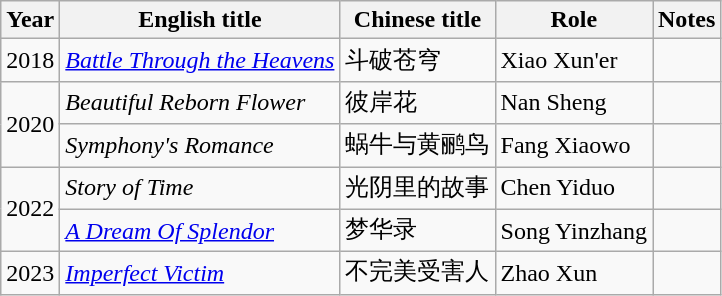<table class="wikitable">
<tr>
<th>Year</th>
<th>English title</th>
<th>Chinese title</th>
<th>Role</th>
<th>Notes</th>
</tr>
<tr>
<td rowspan=1>2018</td>
<td><em><a href='#'>Battle Through the Heavens</a></em></td>
<td>斗破苍穹</td>
<td>Xiao Xun'er</td>
<td></td>
</tr>
<tr>
<td rowspan=2>2020</td>
<td><em>Beautiful Reborn Flower</em></td>
<td>彼岸花</td>
<td>Nan Sheng</td>
<td></td>
</tr>
<tr>
<td><em>Symphony's Romance</em></td>
<td>蜗牛与黄鹂鸟</td>
<td>Fang Xiaowo</td>
<td></td>
</tr>
<tr>
<td rowspan=2>2022</td>
<td><em>Story of Time</em></td>
<td>光阴里的故事</td>
<td>Chen Yiduo</td>
<td></td>
</tr>
<tr>
<td><em><a href='#'>A Dream Of Splendor</a></em></td>
<td>梦华录</td>
<td>Song Yinzhang</td>
<td></td>
</tr>
<tr>
<td>2023</td>
<td><em><a href='#'>Imperfect Victim</a></em></td>
<td>不完美受害人</td>
<td>Zhao Xun</td>
<td></td>
</tr>
</table>
